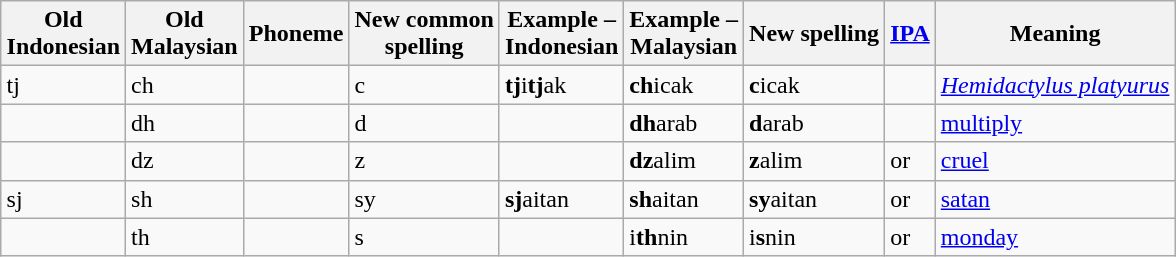<table class="wikitable" style="margin: 1em auto 1em auto;">
<tr>
<th>Old<br>Indonesian</th>
<th>Old<br>Malaysian</th>
<th>Phoneme</th>
<th>New common<br>spelling</th>
<th>Example –<br>Indonesian</th>
<th>Example –<br>Malaysian</th>
<th>New spelling</th>
<th><a href='#'>IPA</a></th>
<th>Meaning</th>
</tr>
<tr>
<td>tj</td>
<td>ch</td>
<td></td>
<td>c</td>
<td><strong>tj</strong>i<strong>tj</strong>ak</td>
<td><strong>ch</strong>icak</td>
<td><strong>c</strong>icak</td>
<td></td>
<td><em><a href='#'>Hemidactylus platyurus</a></em></td>
</tr>
<tr>
<td></td>
<td>dh</td>
<td></td>
<td>d</td>
<td></td>
<td><strong>dh</strong>arab</td>
<td><strong>d</strong>arab</td>
<td></td>
<td><a href='#'>multiply</a></td>
</tr>
<tr>
<td></td>
<td>dz</td>
<td></td>
<td>z</td>
<td></td>
<td><strong>dz</strong>alim</td>
<td><strong>z</strong>alim</td>
<td> or </td>
<td><a href='#'>cruel</a></td>
</tr>
<tr>
<td>sj</td>
<td>sh</td>
<td></td>
<td>sy</td>
<td><strong>sj</strong>aitan</td>
<td><strong>sh</strong>aitan</td>
<td><strong>sy</strong>aitan</td>
<td> or </td>
<td><a href='#'>satan</a></td>
</tr>
<tr>
<td></td>
<td>th</td>
<td></td>
<td>s</td>
<td></td>
<td>i<strong>th</strong>nin</td>
<td>i<strong>s</strong>nin</td>
<td> or </td>
<td><a href='#'>monday</a></td>
</tr>
</table>
